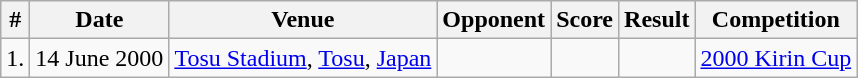<table class="wikitable">
<tr>
<th>#</th>
<th>Date</th>
<th>Venue</th>
<th>Opponent</th>
<th>Score</th>
<th>Result</th>
<th>Competition</th>
</tr>
<tr>
<td>1.</td>
<td>14 June 2000</td>
<td><a href='#'>Tosu Stadium</a>, <a href='#'>Tosu</a>, <a href='#'>Japan</a></td>
<td></td>
<td></td>
<td></td>
<td><a href='#'>2000 Kirin Cup</a></td>
</tr>
</table>
